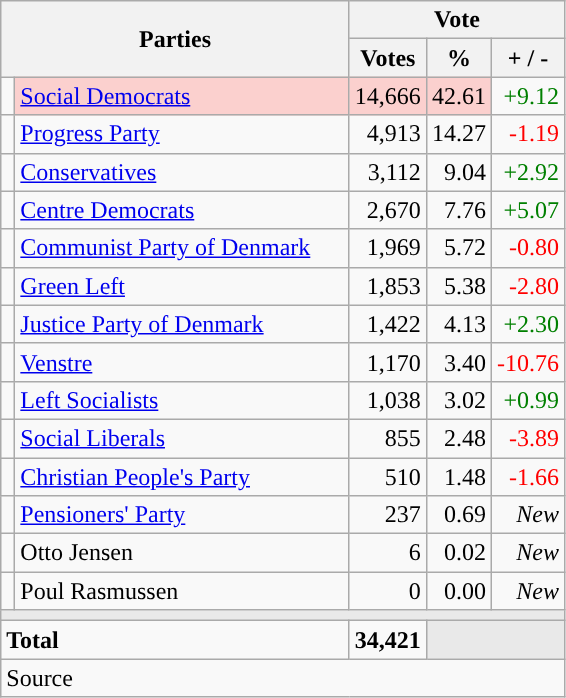<table class="wikitable" style="text-align:right;">
<tr>
<th style="text-align:centre;" rowspan="2" colspan="2" width="225">Parties</th>
<th colspan="3">Vote</th>
</tr>
<tr>
<th width="15">Votes</th>
<th width="15">%</th>
<th width="15">+ / -</th>
</tr>
<tr>
<td width="2" style="color:inherit;background:"></td>
<td bgcolor=#fbd0ce  align="left"><a href='#'>Social Democrats</a></td>
<td bgcolor=#fbd0ce>14,666</td>
<td bgcolor=#fbd0ce>42.61</td>
<td style=color:green;>+9.12</td>
</tr>
<tr>
<td width="2" style="color:inherit;background:"></td>
<td align="left"><a href='#'>Progress Party</a></td>
<td>4,913</td>
<td>14.27</td>
<td style=color:red;>-1.19</td>
</tr>
<tr>
<td width="2" style="color:inherit;background:"></td>
<td align="left"><a href='#'>Conservatives</a></td>
<td>3,112</td>
<td>9.04</td>
<td style=color:green;>+2.92</td>
</tr>
<tr>
<td width="2" style="color:inherit;background:"></td>
<td align="left"><a href='#'>Centre Democrats</a></td>
<td>2,670</td>
<td>7.76</td>
<td style=color:green;>+5.07</td>
</tr>
<tr>
<td width="2" style="color:inherit;background:"></td>
<td align="left"><a href='#'>Communist Party of Denmark</a></td>
<td>1,969</td>
<td>5.72</td>
<td style=color:red;>-0.80</td>
</tr>
<tr>
<td width="2" style="color:inherit;background:"></td>
<td align="left"><a href='#'>Green Left</a></td>
<td>1,853</td>
<td>5.38</td>
<td style=color:red;>-2.80</td>
</tr>
<tr>
<td width="2" style="color:inherit;background:"></td>
<td align="left"><a href='#'>Justice Party of Denmark</a></td>
<td>1,422</td>
<td>4.13</td>
<td style=color:green;>+2.30</td>
</tr>
<tr>
<td width="2" style="color:inherit;background:"></td>
<td align="left"><a href='#'>Venstre</a></td>
<td>1,170</td>
<td>3.40</td>
<td style=color:red;>-10.76</td>
</tr>
<tr>
<td width="2" style="color:inherit;background:"></td>
<td align="left"><a href='#'>Left Socialists</a></td>
<td>1,038</td>
<td>3.02</td>
<td style=color:green;>+0.99</td>
</tr>
<tr>
<td width="2" style="color:inherit;background:"></td>
<td align="left"><a href='#'>Social Liberals</a></td>
<td>855</td>
<td>2.48</td>
<td style=color:red;>-3.89</td>
</tr>
<tr>
<td width="2" style="color:inherit;background:"></td>
<td align="left"><a href='#'>Christian People's Party</a></td>
<td>510</td>
<td>1.48</td>
<td style=color:red;>-1.66</td>
</tr>
<tr>
<td width="2" style="color:inherit;background:"></td>
<td align="left"><a href='#'>Pensioners' Party</a></td>
<td>237</td>
<td>0.69</td>
<td><em>New</em></td>
</tr>
<tr>
<td width="2" style="color:inherit;background:"></td>
<td align="left">Otto Jensen</td>
<td>6</td>
<td>0.02</td>
<td><em>New</em></td>
</tr>
<tr>
<td width="2" style="color:inherit;background:"></td>
<td align="left">Poul Rasmussen</td>
<td>0</td>
<td>0.00</td>
<td><em>New</em></td>
</tr>
<tr>
<td colspan="7" bgcolor="#E9E9E9"></td>
</tr>
<tr>
<td align="left" colspan="2"><strong>Total</strong></td>
<td><strong>34,421</strong></td>
<td bgcolor="#E9E9E9" colspan="2"></td>
</tr>
<tr>
<td align="left" colspan="6">Source</td>
</tr>
</table>
